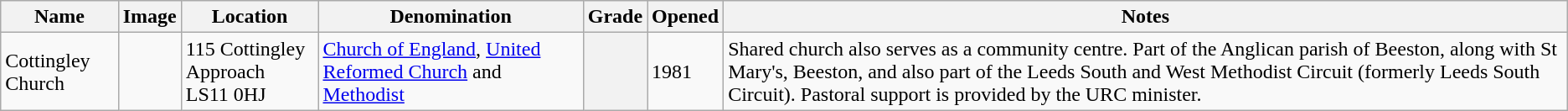<table class="wikitable sortable">
<tr>
<th>Name</th>
<th class="unsortable">Image</th>
<th>Location</th>
<th>Denomination</th>
<th>Grade</th>
<th>Opened</th>
<th class="unsortable">Notes</th>
</tr>
<tr>
<td>Cottingley Church </td>
<td></td>
<td>115 Cottingley Approach<br>LS11 0HJ</td>
<td><a href='#'>Church of England</a>, <a href='#'>United Reformed Church</a> and <a href='#'>Methodist</a></td>
<th></th>
<td>1981</td>
<td>Shared church also serves as a community centre. Part of the Anglican parish of Beeston, along with St Mary's, Beeston, and also part of the Leeds South and West Methodist Circuit (formerly Leeds South Circuit). Pastoral support is provided by the URC minister.</td>
</tr>
</table>
